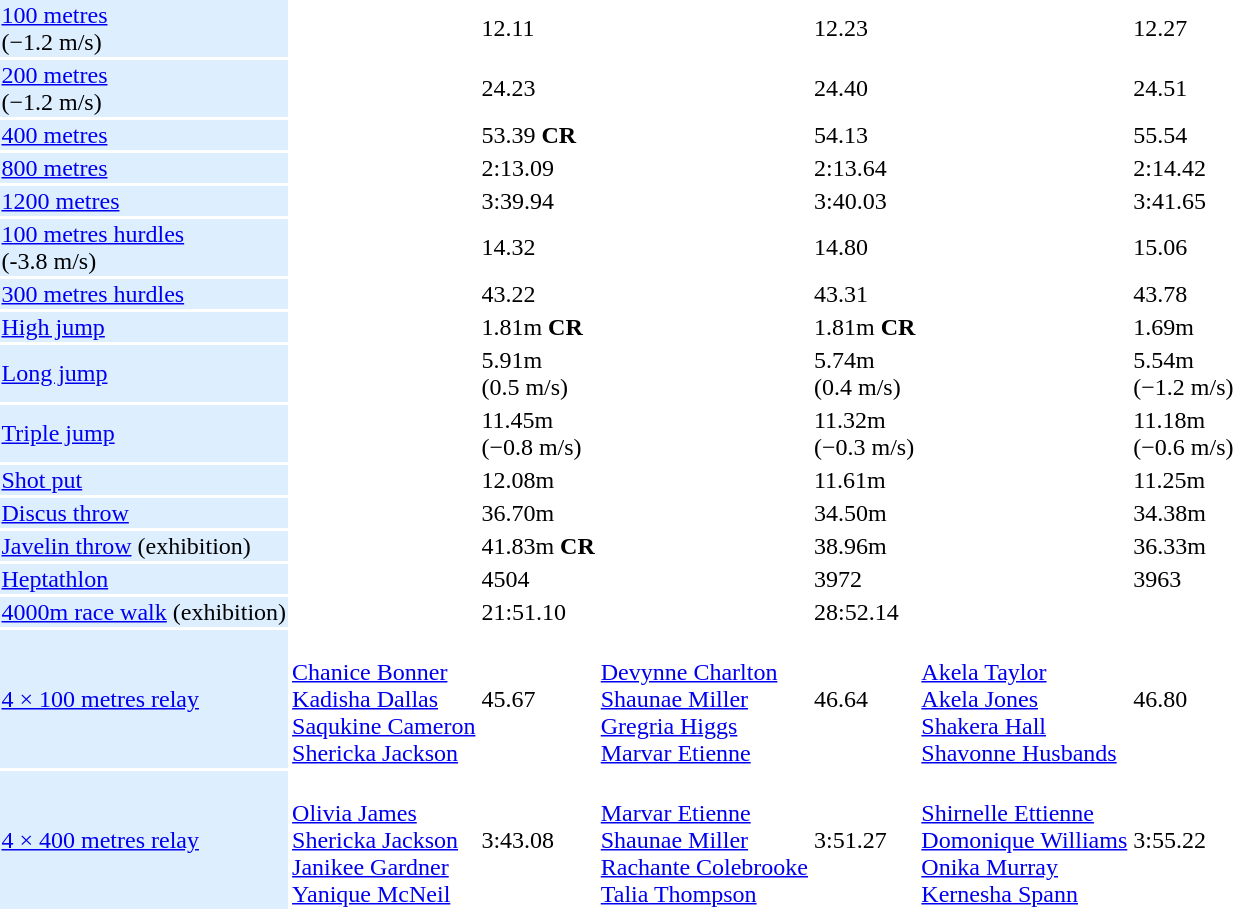<table>
<tr>
<td style="background:#def;"><a href='#'>100 metres</a> <br> (−1.2 m/s)</td>
<td></td>
<td>12.11</td>
<td></td>
<td>12.23</td>
<td></td>
<td>12.27</td>
</tr>
<tr>
<td style="background:#def;"><a href='#'>200 metres</a> <br> (−1.2 m/s)</td>
<td></td>
<td>24.23</td>
<td></td>
<td>24.40</td>
<td></td>
<td>24.51</td>
</tr>
<tr>
<td style="background:#def;"><a href='#'>400 metres</a></td>
<td></td>
<td>53.39 <strong>CR</strong></td>
<td></td>
<td>54.13</td>
<td></td>
<td>55.54</td>
</tr>
<tr>
<td style="background:#def;"><a href='#'>800 metres</a></td>
<td></td>
<td>2:13.09</td>
<td></td>
<td>2:13.64</td>
<td></td>
<td>2:14.42</td>
</tr>
<tr>
<td style="background:#def;"><a href='#'>1200 metres</a></td>
<td></td>
<td>3:39.94</td>
<td></td>
<td>3:40.03</td>
<td></td>
<td>3:41.65</td>
</tr>
<tr>
<td style="background:#def;"><a href='#'>100 metres hurdles</a> <br> (-3.8 m/s)</td>
<td></td>
<td>14.32</td>
<td></td>
<td>14.80</td>
<td></td>
<td>15.06</td>
</tr>
<tr>
<td style="background:#def;"><a href='#'>300 metres hurdles</a></td>
<td></td>
<td>43.22</td>
<td></td>
<td>43.31</td>
<td></td>
<td>43.78</td>
</tr>
<tr>
<td style="background:#def;"><a href='#'>High jump</a></td>
<td></td>
<td>1.81m <strong>CR</strong></td>
<td></td>
<td>1.81m <strong>CR</strong></td>
<td></td>
<td>1.69m</td>
</tr>
<tr>
<td style="background:#def;"><a href='#'>Long jump</a></td>
<td></td>
<td>5.91m <br> (0.5 m/s)</td>
<td></td>
<td>5.74m <br> (0.4 m/s)</td>
<td></td>
<td>5.54m <br> (−1.2 m/s)</td>
</tr>
<tr>
<td style="background:#def;"><a href='#'>Triple jump</a></td>
<td></td>
<td>11.45m <br> (−0.8 m/s)</td>
<td></td>
<td>11.32m <br> (−0.3 m/s)</td>
<td></td>
<td>11.18m <br> (−0.6 m/s)</td>
</tr>
<tr>
<td style="background:#def;"><a href='#'>Shot put</a></td>
<td></td>
<td>12.08m</td>
<td></td>
<td>11.61m</td>
<td></td>
<td>11.25m</td>
</tr>
<tr>
<td style="background:#def;"><a href='#'>Discus throw</a></td>
<td></td>
<td>36.70m</td>
<td></td>
<td>34.50m</td>
<td></td>
<td>34.38m</td>
</tr>
<tr>
<td style="background:#def;"><a href='#'>Javelin throw</a> (exhibition)</td>
<td></td>
<td>41.83m <strong>CR</strong></td>
<td></td>
<td>38.96m</td>
<td></td>
<td>36.33m</td>
</tr>
<tr>
<td style="background:#def;"><a href='#'>Heptathlon</a></td>
<td></td>
<td>4504</td>
<td></td>
<td>3972</td>
<td></td>
<td>3963</td>
</tr>
<tr>
<td style="background:#def;"><a href='#'>4000m race walk</a> (exhibition)</td>
<td></td>
<td>21:51.10</td>
<td></td>
<td>28:52.14</td>
<td></td>
<td></td>
</tr>
<tr>
<td style="background:#def;"><a href='#'>4 × 100 metres relay</a></td>
<td> <br><a href='#'>Chanice Bonner</a>  <br><a href='#'>Kadisha Dallas</a> <br><a href='#'>Saqukine Cameron</a> <br><a href='#'>Shericka Jackson</a></td>
<td>45.67</td>
<td> <br><a href='#'>Devynne Charlton</a>  <br><a href='#'>Shaunae Miller</a> <br><a href='#'>Gregria Higgs</a> <br><a href='#'>Marvar Etienne</a></td>
<td>46.64</td>
<td> <br><a href='#'>Akela Taylor</a>  <br><a href='#'>Akela Jones</a> <br><a href='#'>Shakera Hall</a> <br><a href='#'>Shavonne Husbands</a></td>
<td>46.80</td>
</tr>
<tr>
<td style="background:#def;"><a href='#'>4 × 400 metres relay</a></td>
<td> <br><a href='#'>Olivia James</a>  <br><a href='#'>Shericka Jackson</a> <br><a href='#'>Janikee Gardner</a> <br><a href='#'>Yanique McNeil</a></td>
<td>3:43.08</td>
<td> <br><a href='#'>Marvar Etienne</a>  <br><a href='#'>Shaunae Miller</a> <br><a href='#'>Rachante Colebrooke</a> <br><a href='#'>Talia Thompson</a></td>
<td>3:51.27</td>
<td> <br><a href='#'>Shirnelle Ettienne</a>  <br><a href='#'>Domonique Williams</a> <br><a href='#'>Onika Murray</a> <br><a href='#'>Kernesha Spann</a></td>
<td>3:55.22</td>
</tr>
</table>
